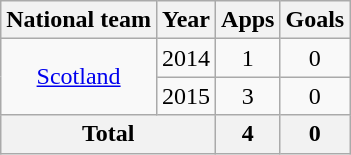<table class="wikitable" style="text-align:center">
<tr>
<th>National team</th>
<th>Year</th>
<th>Apps</th>
<th>Goals</th>
</tr>
<tr>
<td rowspan="2"><a href='#'>Scotland</a></td>
<td>2014</td>
<td>1</td>
<td>0</td>
</tr>
<tr>
<td>2015</td>
<td>3</td>
<td>0</td>
</tr>
<tr>
<th colspan="2">Total</th>
<th>4</th>
<th>0</th>
</tr>
</table>
